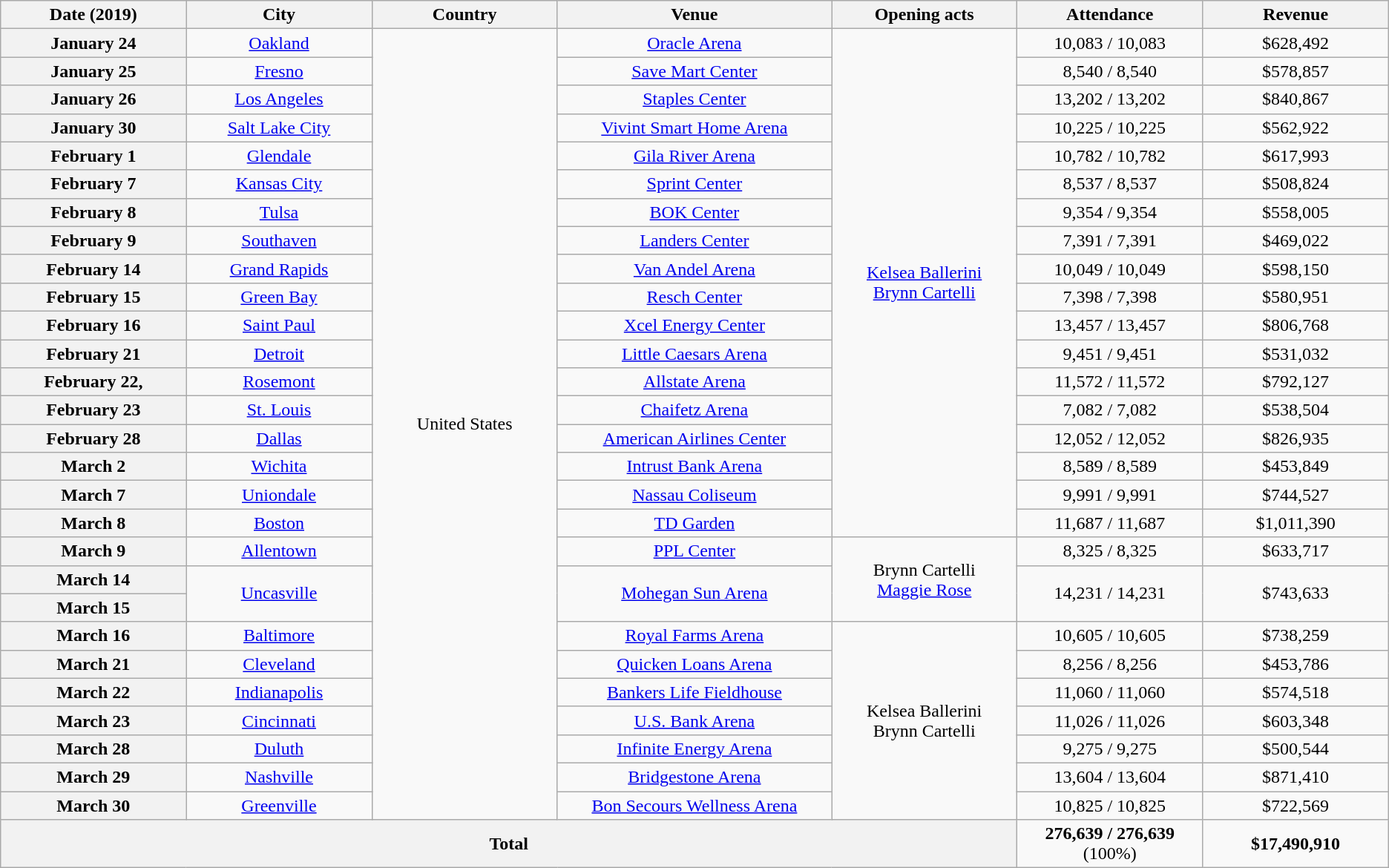<table class="wikitable plainrowheaders" style="text-align:center;">
<tr>
<th scope="col" style="width:10em;">Date (2019)</th>
<th scope="col" style="width:10em;">City</th>
<th scope="col" style="width:10em;">Country</th>
<th scope="col" style="width:15em;">Venue</th>
<th scope="col" style="width:10em;">Opening acts</th>
<th scope="col" style="width:10em;">Attendance</th>
<th scope="col" style="width:10em;">Revenue</th>
</tr>
<tr>
<th scope="row" style="text-align:center;">January 24</th>
<td><a href='#'>Oakland</a></td>
<td rowspan="28">United States</td>
<td><a href='#'>Oracle Arena</a></td>
<td rowspan="18"><a href='#'>Kelsea Ballerini</a> <br><a href='#'>Brynn Cartelli</a></td>
<td>10,083 / 10,083</td>
<td>$628,492</td>
</tr>
<tr>
<th scope="row" style="text-align:center;">January 25</th>
<td><a href='#'>Fresno</a></td>
<td><a href='#'>Save Mart Center</a></td>
<td>8,540 / 8,540</td>
<td>$578,857</td>
</tr>
<tr>
<th scope="row" style="text-align:center;">January 26</th>
<td><a href='#'>Los Angeles</a></td>
<td><a href='#'>Staples Center</a></td>
<td>13,202 / 13,202</td>
<td>$840,867</td>
</tr>
<tr>
<th scope="row" style="text-align:center;">January 30</th>
<td><a href='#'>Salt Lake City</a></td>
<td><a href='#'>Vivint Smart Home Arena</a></td>
<td>10,225 / 10,225</td>
<td>$562,922</td>
</tr>
<tr>
<th scope="row" style="text-align:center;">February 1</th>
<td><a href='#'>Glendale</a></td>
<td><a href='#'>Gila River Arena</a></td>
<td>10,782 / 10,782</td>
<td>$617,993</td>
</tr>
<tr>
<th scope="row" style="text-align:center;">February 7</th>
<td><a href='#'>Kansas City</a></td>
<td><a href='#'>Sprint Center</a></td>
<td>8,537 / 8,537</td>
<td>$508,824</td>
</tr>
<tr>
<th scope="row" style="text-align:center;">February 8</th>
<td><a href='#'>Tulsa</a></td>
<td><a href='#'>BOK Center</a></td>
<td>9,354 / 9,354</td>
<td>$558,005</td>
</tr>
<tr>
<th scope="row" style="text-align:center;">February 9</th>
<td><a href='#'>Southaven</a></td>
<td><a href='#'>Landers Center</a></td>
<td>7,391 / 7,391</td>
<td>$469,022</td>
</tr>
<tr>
<th scope="row" style="text-align:center;">February 14</th>
<td><a href='#'>Grand Rapids</a></td>
<td><a href='#'>Van Andel Arena</a></td>
<td>10,049 / 10,049</td>
<td>$598,150</td>
</tr>
<tr>
<th scope="row" style="text-align:center;">February 15</th>
<td><a href='#'>Green Bay</a></td>
<td><a href='#'>Resch Center</a></td>
<td>7,398 / 7,398</td>
<td>$580,951</td>
</tr>
<tr>
<th scope="row" style="text-align:center;">February 16</th>
<td><a href='#'>Saint Paul</a></td>
<td><a href='#'>Xcel Energy Center</a></td>
<td>13,457 / 13,457</td>
<td>$806,768</td>
</tr>
<tr>
<th scope="row" style="text-align:center;">February 21</th>
<td><a href='#'>Detroit</a></td>
<td><a href='#'>Little Caesars Arena</a></td>
<td>9,451 / 9,451</td>
<td>$531,032</td>
</tr>
<tr>
<th scope="row" style="text-align:center;">February 22,</th>
<td><a href='#'>Rosemont</a></td>
<td><a href='#'>Allstate Arena</a></td>
<td>11,572 / 11,572</td>
<td>$792,127</td>
</tr>
<tr>
<th scope="row" style="text-align:center;">February 23</th>
<td><a href='#'>St. Louis</a></td>
<td><a href='#'>Chaifetz Arena</a></td>
<td>7,082 / 7,082</td>
<td>$538,504</td>
</tr>
<tr>
<th scope="row" style="text-align:center;">February 28</th>
<td><a href='#'>Dallas</a></td>
<td><a href='#'>American Airlines Center</a></td>
<td>12,052 / 12,052</td>
<td>$826,935</td>
</tr>
<tr>
<th scope="row" style="text-align:center;">March 2</th>
<td><a href='#'>Wichita</a></td>
<td><a href='#'>Intrust Bank Arena</a></td>
<td>8,589 / 8,589</td>
<td>$453,849</td>
</tr>
<tr>
<th scope="row" style="text-align:center;">March 7</th>
<td><a href='#'>Uniondale</a></td>
<td><a href='#'>Nassau Coliseum</a></td>
<td>9,991 / 9,991</td>
<td>$744,527</td>
</tr>
<tr>
<th scope="row" style="text-align:center;">March 8</th>
<td><a href='#'>Boston</a></td>
<td><a href='#'>TD Garden</a></td>
<td>11,687 / 11,687</td>
<td>$1,011,390</td>
</tr>
<tr>
<th scope="row" style="text-align:center;">March 9</th>
<td><a href='#'>Allentown</a></td>
<td><a href='#'>PPL Center</a></td>
<td rowspan="3">Brynn Cartelli <br><a href='#'>Maggie Rose</a></td>
<td>8,325 / 8,325</td>
<td>$633,717</td>
</tr>
<tr>
<th scope="row" style="text-align:center;">March 14</th>
<td rowspan="2"><a href='#'>Uncasville</a></td>
<td rowspan="2"><a href='#'>Mohegan Sun Arena</a></td>
<td rowspan="2">14,231 / 14,231</td>
<td rowspan="2">$743,633</td>
</tr>
<tr>
<th scope="row" style="text-align:center;">March 15</th>
</tr>
<tr>
<th scope="row" style="text-align:center;">March 16</th>
<td><a href='#'>Baltimore</a></td>
<td><a href='#'>Royal Farms Arena</a></td>
<td rowspan="7">Kelsea Ballerini <br>Brynn Cartelli</td>
<td>10,605 / 10,605</td>
<td>$738,259</td>
</tr>
<tr>
<th scope="row" style="text-align:center;">March 21</th>
<td><a href='#'>Cleveland</a></td>
<td><a href='#'>Quicken Loans Arena</a></td>
<td>8,256 / 8,256</td>
<td>$453,786</td>
</tr>
<tr>
<th scope="row" style="text-align:center;">March 22</th>
<td><a href='#'>Indianapolis</a></td>
<td><a href='#'>Bankers Life Fieldhouse</a></td>
<td>11,060 / 11,060</td>
<td>$574,518</td>
</tr>
<tr>
<th scope="row" style="text-align:center;">March 23</th>
<td><a href='#'>Cincinnati</a></td>
<td><a href='#'>U.S. Bank Arena</a></td>
<td>11,026 / 11,026</td>
<td>$603,348</td>
</tr>
<tr>
<th scope="row" style="text-align:center;">March 28</th>
<td><a href='#'>Duluth</a></td>
<td><a href='#'>Infinite Energy Arena</a></td>
<td>9,275 / 9,275</td>
<td>$500,544</td>
</tr>
<tr>
<th scope="row" style="text-align:center;">March 29</th>
<td><a href='#'>Nashville</a></td>
<td><a href='#'>Bridgestone Arena</a></td>
<td>13,604 / 13,604</td>
<td>$871,410</td>
</tr>
<tr>
<th scope="row" style="text-align:center;">March 30</th>
<td><a href='#'>Greenville</a></td>
<td><a href='#'>Bon Secours Wellness Arena</a></td>
<td>10,825 / 10,825</td>
<td>$722,569</td>
</tr>
<tr>
<th colspan="5">Total</th>
<td><strong>276,639 / 276,639</strong> (100%)</td>
<td><strong>$17,490,910</strong></td>
</tr>
</table>
